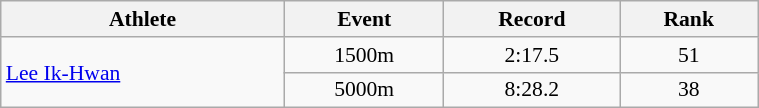<table class=wikitable style="font-size:90%; text-align:center; width:40%">
<tr>
<th>Athlete</th>
<th>Event</th>
<th>Record</th>
<th>Rank</th>
</tr>
<tr>
<td rowspan=2 align=left><a href='#'>Lee Ik-Hwan</a></td>
<td>1500m</td>
<td>2:17.5</td>
<td>51</td>
</tr>
<tr>
<td>5000m</td>
<td>8:28.2</td>
<td>38</td>
</tr>
</table>
